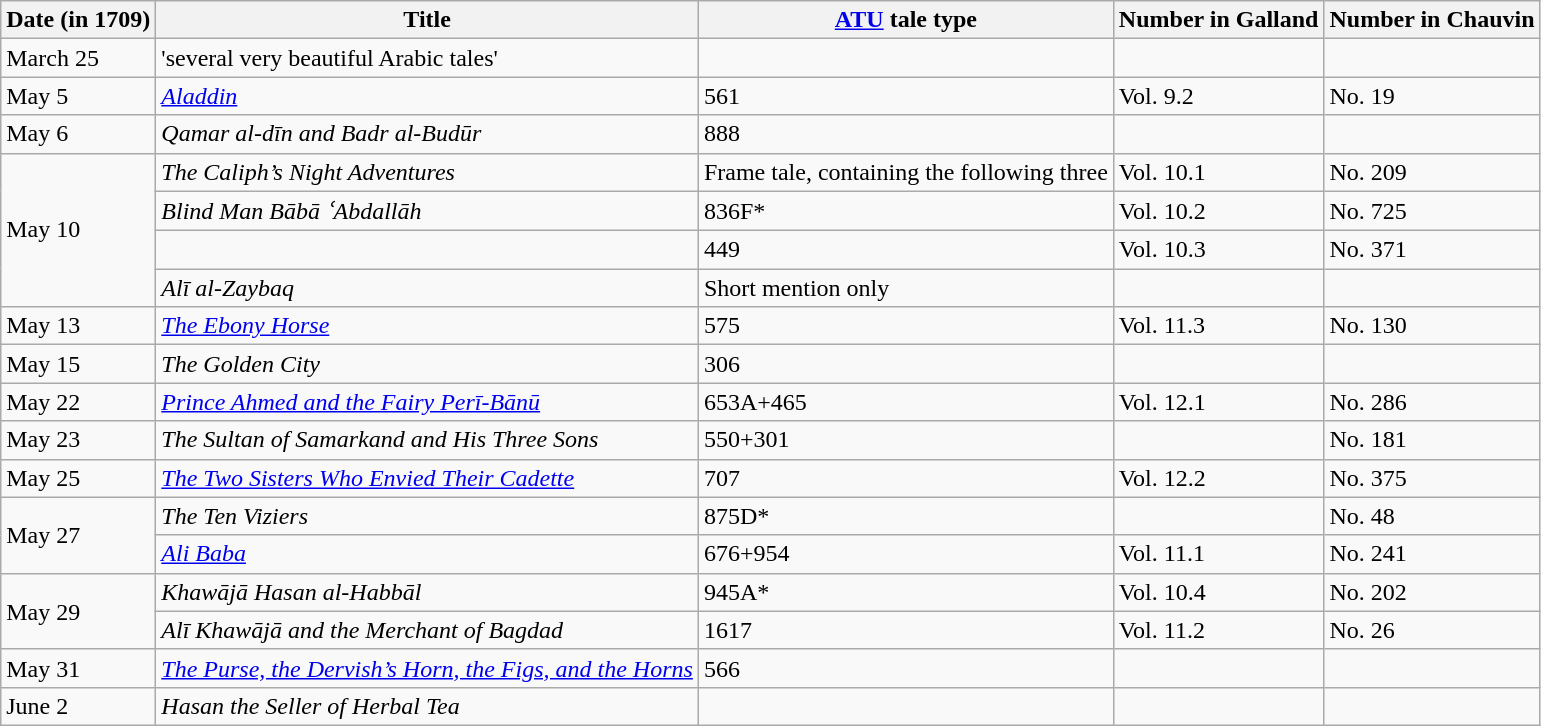<table class="wikitable">
<tr>
<th>Date (in 1709)</th>
<th>Title</th>
<th><a href='#'>ATU</a> tale type</th>
<th>Number in Galland</th>
<th>Number in Chauvin</th>
</tr>
<tr>
<td>March 25</td>
<td>'several very beautiful Arabic tales'</td>
<td></td>
<td></td>
<td></td>
</tr>
<tr>
<td>May 5</td>
<td><em><a href='#'>Aladdin</a></em></td>
<td>561</td>
<td>Vol. 9.2</td>
<td>No. 19</td>
</tr>
<tr>
<td>May 6</td>
<td><em>Qamar al-dīn and Badr al-Budūr</em></td>
<td>888</td>
<td></td>
<td></td>
</tr>
<tr>
<td rowspan="4">May 10</td>
<td><em>The Caliph’s Night Adventures</em></td>
<td>Frame tale, containing the following three</td>
<td>Vol. 10.1</td>
<td>No. 209</td>
</tr>
<tr>
<td><em>Blind Man Bābā ʿAbdallāh</em></td>
<td>836F*</td>
<td>Vol. 10.2</td>
<td>No. 725</td>
</tr>
<tr>
<td><em></em></td>
<td>449</td>
<td>Vol. 10.3</td>
<td>No. 371</td>
</tr>
<tr>
<td><em>Alī al-Zaybaq</em></td>
<td>Short mention only</td>
<td></td>
<td></td>
</tr>
<tr>
<td>May 13</td>
<td><em><a href='#'>The Ebony Horse</a></em></td>
<td>575</td>
<td>Vol. 11.3</td>
<td>No. 130</td>
</tr>
<tr>
<td>May 15</td>
<td><em>The Golden City</em></td>
<td>306</td>
<td></td>
<td></td>
</tr>
<tr>
<td>May 22</td>
<td><em><a href='#'>Prince Ahmed and the Fairy Perī-Bānū</a></em></td>
<td>653A+465</td>
<td>Vol. 12.1</td>
<td>No. 286</td>
</tr>
<tr>
<td>May 23</td>
<td><em>The Sultan of Samarkand and His Three Sons</em></td>
<td>550+301</td>
<td></td>
<td>No. 181</td>
</tr>
<tr>
<td>May 25</td>
<td><em><a href='#'>The Two Sisters Who Envied Their Cadette</a></em></td>
<td>707</td>
<td>Vol. 12.2</td>
<td>No. 375</td>
</tr>
<tr>
<td rowspan="2">May 27</td>
<td><em>The Ten Viziers</em></td>
<td>875D*</td>
<td></td>
<td>No. 48</td>
</tr>
<tr>
<td><em><a href='#'>Ali Baba</a></em></td>
<td>676+954</td>
<td>Vol. 11.1</td>
<td>No. 241</td>
</tr>
<tr>
<td rowspan="2">May 29</td>
<td><em>Khawājā Hasan al-Habbāl</em></td>
<td>945A*</td>
<td>Vol. 10.4</td>
<td>No. 202</td>
</tr>
<tr>
<td><em>Alī Khawājā and the Merchant of Bagdad</em></td>
<td>1617</td>
<td>Vol. 11.2</td>
<td>No. 26</td>
</tr>
<tr>
<td>May 31</td>
<td><em><a href='#'>The Purse, the Dervish’s Horn, the Figs, and the Horns</a></em></td>
<td>566</td>
<td></td>
<td></td>
</tr>
<tr>
<td>June 2</td>
<td><em>Hasan the Seller of Herbal Tea</em></td>
<td></td>
<td></td>
<td></td>
</tr>
</table>
